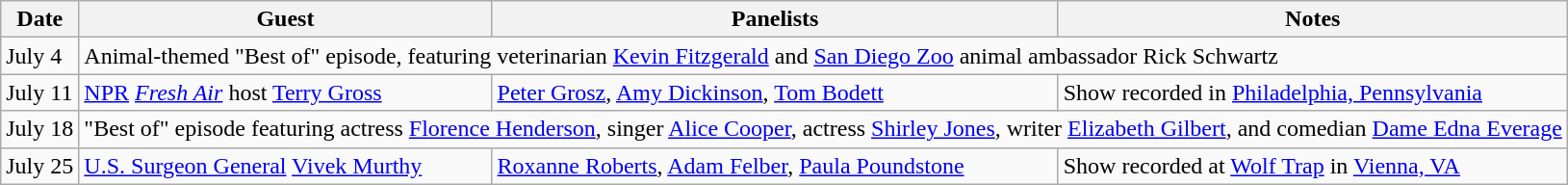<table class="wikitable">
<tr>
<th>Date</th>
<th>Guest</th>
<th>Panelists</th>
<th>Notes</th>
</tr>
<tr>
<td>July 4</td>
<td colspan="3">Animal-themed "Best of" episode, featuring veterinarian <a href='#'>Kevin Fitzgerald</a> and <a href='#'>San Diego Zoo</a> animal ambassador Rick Schwartz</td>
</tr>
<tr>
<td>July 11</td>
<td><a href='#'>NPR</a> <em><a href='#'>Fresh Air</a></em> host <a href='#'>Terry Gross</a></td>
<td><a href='#'>Peter Grosz</a>, <a href='#'>Amy Dickinson</a>, <a href='#'>Tom Bodett</a></td>
<td>Show recorded in <a href='#'>Philadelphia, Pennsylvania</a></td>
</tr>
<tr>
<td>July 18</td>
<td colspan="3">"Best of" episode featuring actress <a href='#'>Florence Henderson</a>, singer <a href='#'>Alice Cooper</a>, actress <a href='#'>Shirley Jones</a>, writer <a href='#'>Elizabeth Gilbert</a>, and comedian <a href='#'>Dame Edna Everage</a></td>
</tr>
<tr>
<td>July 25</td>
<td><a href='#'>U.S. Surgeon General</a> <a href='#'>Vivek Murthy</a></td>
<td><a href='#'>Roxanne Roberts</a>, <a href='#'>Adam Felber</a>, <a href='#'>Paula Poundstone</a></td>
<td>Show recorded at <a href='#'>Wolf Trap</a> in <a href='#'>Vienna, VA</a></td>
</tr>
</table>
